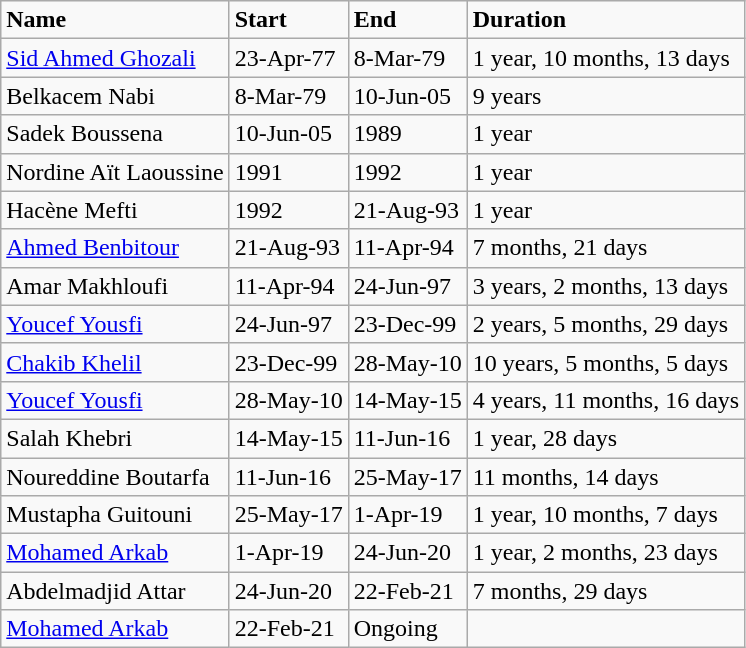<table class="wikitable">
<tr>
<td><strong>Name</strong></td>
<td><strong>Start</strong></td>
<td><strong>End</strong></td>
<td><strong>Duration</strong></td>
</tr>
<tr>
<td><a href='#'>Sid Ahmed Ghozali</a></td>
<td>23-Apr-77</td>
<td>8-Mar-79</td>
<td>1  year, 10 months, 13 days</td>
</tr>
<tr>
<td>Belkacem Nabi</td>
<td>8-Mar-79</td>
<td>10-Jun-05</td>
<td>9  years</td>
</tr>
<tr>
<td>Sadek Boussena</td>
<td>10-Jun-05</td>
<td>1989</td>
<td>1  year</td>
</tr>
<tr>
<td>Nordine Aït Laoussine</td>
<td>1991</td>
<td>1992</td>
<td>1  year</td>
</tr>
<tr>
<td>Hacène Mefti</td>
<td>1992</td>
<td>21-Aug-93</td>
<td>1  year</td>
</tr>
<tr>
<td><a href='#'>Ahmed Benbitour</a></td>
<td>21-Aug-93</td>
<td>11-Apr-94</td>
<td>7  months, 21 days</td>
</tr>
<tr>
<td>Amar Makhloufi</td>
<td>11-Apr-94</td>
<td>24-Jun-97</td>
<td>3  years, 2 months, 13 days</td>
</tr>
<tr>
<td><a href='#'>Youcef Yousfi</a></td>
<td>24-Jun-97</td>
<td>23-Dec-99</td>
<td>2  years, 5 months, 29 days</td>
</tr>
<tr>
<td><a href='#'>Chakib Khelil</a></td>
<td>23-Dec-99</td>
<td>28-May-10</td>
<td>10  years, 5 months, 5 days</td>
</tr>
<tr>
<td><a href='#'>Youcef Yousfi</a></td>
<td>28-May-10</td>
<td>14-May-15</td>
<td>4  years, 11 months, 16 days</td>
</tr>
<tr>
<td>Salah Khebri</td>
<td>14-May-15</td>
<td>11-Jun-16</td>
<td>1  year, 28 days</td>
</tr>
<tr>
<td>Noureddine Boutarfa</td>
<td>11-Jun-16</td>
<td>25-May-17</td>
<td>11  months, 14 days</td>
</tr>
<tr>
<td>Mustapha Guitouni</td>
<td>25-May-17</td>
<td>1-Apr-19</td>
<td>1  year, 10 months, 7 days</td>
</tr>
<tr>
<td><a href='#'>Mohamed Arkab</a></td>
<td>1-Apr-19</td>
<td>24-Jun-20</td>
<td>1  year, 2 months, 23 days</td>
</tr>
<tr>
<td>Abdelmadjid Attar</td>
<td>24-Jun-20</td>
<td>22-Feb-21</td>
<td>7  months, 29 days</td>
</tr>
<tr>
<td><a href='#'>Mohamed Arkab</a></td>
<td>22-Feb-21</td>
<td>Ongoing</td>
<td></td>
</tr>
</table>
